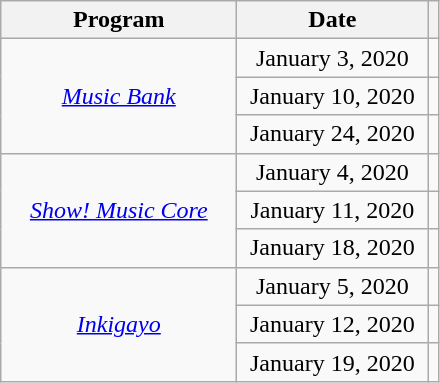<table class="sortable wikitable" style="text-align:center;">
<tr>
<th width="150">Program</th>
<th width="120">Date</th>
<th class=unsortable></th>
</tr>
<tr>
<td rowspan="3"><em><a href='#'>Music Bank</a></em></td>
<td>January 3, 2020</td>
<td></td>
</tr>
<tr>
<td>January 10, 2020</td>
<td></td>
</tr>
<tr>
<td>January 24, 2020</td>
<td></td>
</tr>
<tr>
<td rowspan="3"><em><a href='#'>Show! Music Core</a></em></td>
<td>January 4, 2020</td>
<td></td>
</tr>
<tr>
<td>January 11, 2020</td>
<td></td>
</tr>
<tr>
<td>January 18, 2020</td>
<td></td>
</tr>
<tr>
<td rowspan="3"><em><a href='#'>Inkigayo</a></em></td>
<td>January 5, 2020</td>
<td></td>
</tr>
<tr>
<td>January 12, 2020</td>
<td></td>
</tr>
<tr>
<td>January 19, 2020</td>
<td></td>
</tr>
</table>
